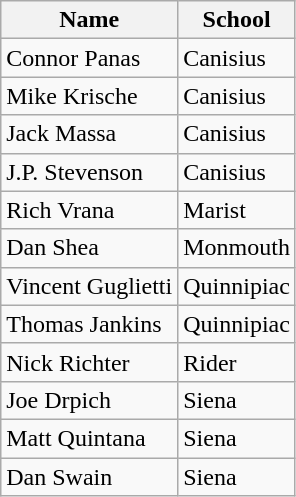<table class=wikitable>
<tr>
<th>Name</th>
<th>School</th>
</tr>
<tr>
<td>Connor Panas</td>
<td>Canisius</td>
</tr>
<tr>
<td>Mike Krische</td>
<td>Canisius</td>
</tr>
<tr>
<td>Jack Massa</td>
<td>Canisius</td>
</tr>
<tr>
<td>J.P. Stevenson</td>
<td>Canisius</td>
</tr>
<tr>
<td>Rich Vrana</td>
<td>Marist</td>
</tr>
<tr>
<td>Dan Shea</td>
<td>Monmouth</td>
</tr>
<tr>
<td>Vincent Guglietti</td>
<td>Quinnipiac</td>
</tr>
<tr>
<td>Thomas Jankins</td>
<td>Quinnipiac</td>
</tr>
<tr>
<td>Nick Richter</td>
<td>Rider</td>
</tr>
<tr>
<td>Joe Drpich</td>
<td>Siena</td>
</tr>
<tr>
<td>Matt Quintana</td>
<td>Siena</td>
</tr>
<tr>
<td>Dan Swain</td>
<td>Siena</td>
</tr>
</table>
